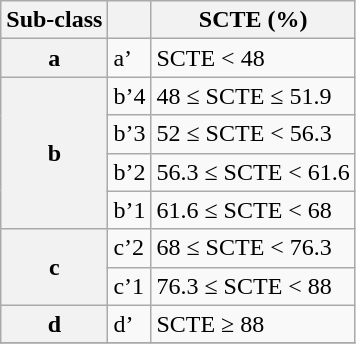<table class="wikitable floatright">
<tr>
<th>Sub-class</th>
<th></th>
<th>SCTE (%)</th>
</tr>
<tr>
<th scope="row"  rowspan="1">a</th>
<td>a’</td>
<td>SCTE < 48</td>
</tr>
<tr>
<th scope="row"  rowspan="4">b</th>
<td>b’4</td>
<td>48 ≤ SCTE ≤ 51.9</td>
</tr>
<tr>
<td>b’3</td>
<td>52 ≤ SCTE < 56.3</td>
</tr>
<tr>
<td>b’2</td>
<td>56.3 ≤ SCTE < 61.6</td>
</tr>
<tr>
<td>b’1</td>
<td>61.6 ≤ SCTE < 68</td>
</tr>
<tr>
<th scope="row"  rowspan="2">c</th>
<td>c’2</td>
<td>68 ≤ SCTE < 76.3</td>
</tr>
<tr>
<td>c’1</td>
<td>76.3 ≤ SCTE < 88</td>
</tr>
<tr>
<th scope="row"  rowspan="1">d</th>
<td>d’</td>
<td>SCTE ≥ 88</td>
</tr>
<tr>
</tr>
</table>
